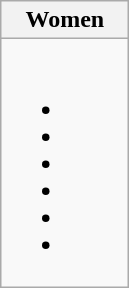<table class="wikitable">
<tr>
<th width=70%>Women</th>
</tr>
<tr style="vertical-align: top;">
<td><br><ul><li></li><li></li><li></li><li></li><li></li><li></li></ul></td>
</tr>
</table>
